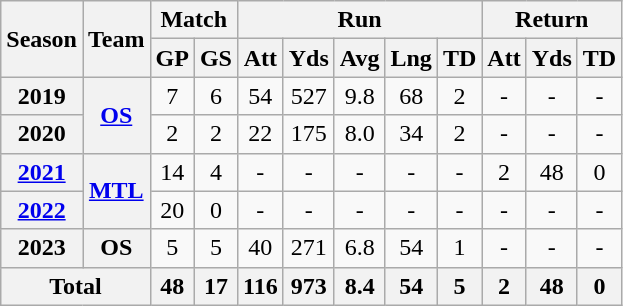<table class="wikitable" style="text-align: center;">
<tr>
<th rowspan="2">Season</th>
<th rowspan="2">Team</th>
<th colspan="2">Match</th>
<th colspan="5">Run</th>
<th colspan="3">Return</th>
</tr>
<tr>
<th>GP</th>
<th>GS</th>
<th>Att</th>
<th>Yds</th>
<th>Avg</th>
<th>Lng</th>
<th>TD</th>
<th>Att</th>
<th>Yds</th>
<th>TD</th>
</tr>
<tr>
<th>2019</th>
<th rowspan="2"><a href='#'>OS</a></th>
<td>7</td>
<td>6</td>
<td>54</td>
<td>527</td>
<td>9.8</td>
<td>68</td>
<td>2</td>
<td>-</td>
<td>-</td>
<td>-</td>
</tr>
<tr>
<th>2020</th>
<td>2</td>
<td>2</td>
<td>22</td>
<td>175</td>
<td>8.0</td>
<td>34</td>
<td>2</td>
<td>-</td>
<td>-</td>
<td>-</td>
</tr>
<tr>
<th><a href='#'>2021</a></th>
<th rowspan="2"><a href='#'>MTL</a></th>
<td>14</td>
<td>4</td>
<td>-</td>
<td>-</td>
<td>-</td>
<td>-</td>
<td>-</td>
<td>2</td>
<td>48</td>
<td>0</td>
</tr>
<tr>
<th><a href='#'>2022</a></th>
<td>20</td>
<td>0</td>
<td>-</td>
<td>-</td>
<td>-</td>
<td>-</td>
<td>-</td>
<td>-</td>
<td>-</td>
<td>-</td>
</tr>
<tr>
<th>2023</th>
<th>OS</th>
<td>5</td>
<td>5</td>
<td>40</td>
<td>271</td>
<td>6.8</td>
<td>54</td>
<td>1</td>
<td>-</td>
<td>-</td>
<td>-</td>
</tr>
<tr>
<th colspan="2">Total</th>
<th>48</th>
<th>17</th>
<th>116</th>
<th>973</th>
<th>8.4</th>
<th>54</th>
<th>5</th>
<th>2</th>
<th>48</th>
<th>0</th>
</tr>
</table>
